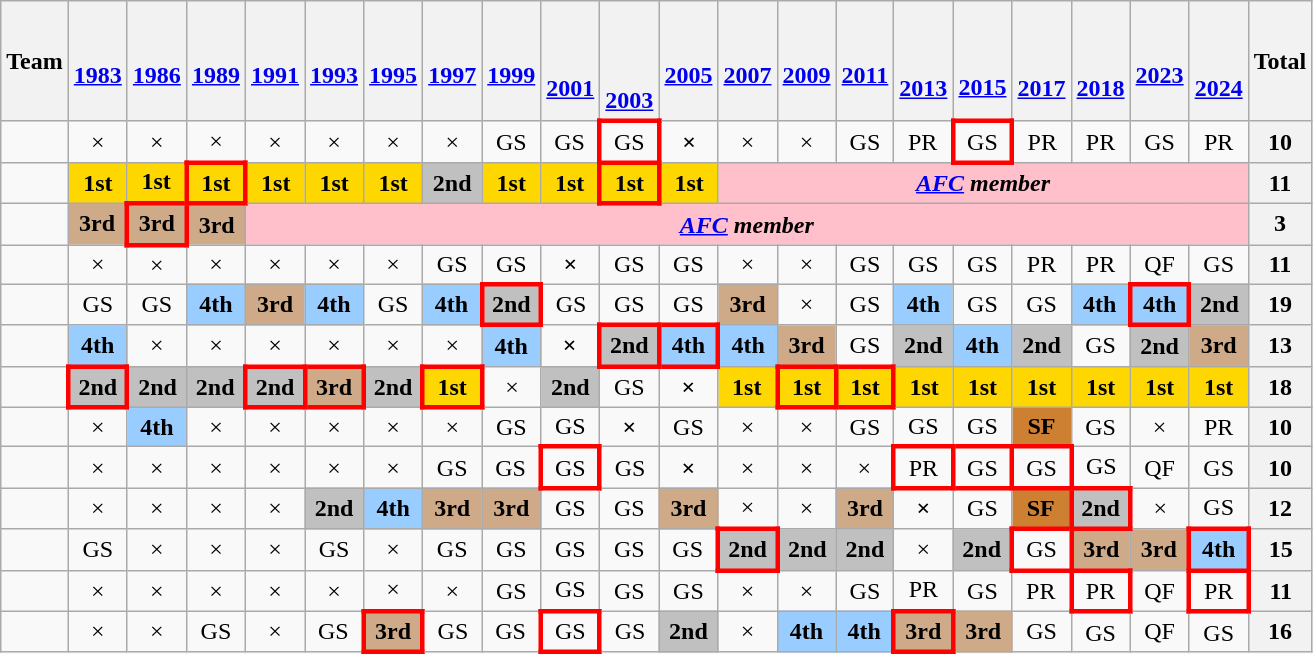<table class="wikitable" style="text-align:center">
<tr>
<th>Team</th>
<th><br><a href='#'>1983</a></th>
<th><br><a href='#'>1986</a></th>
<th><br><a href='#'>1989</a></th>
<th><br><a href='#'>1991</a></th>
<th><br><a href='#'>1993</a></th>
<th><br><a href='#'>1995</a></th>
<th><br><a href='#'>1997</a></th>
<th><br><a href='#'>1999</a></th>
<th><br><br><a href='#'>2001</a></th>
<th><br><br><br><a href='#'>2003</a></th>
<th><br><a href='#'>2005</a></th>
<th><br><a href='#'>2007</a></th>
<th><br><a href='#'>2009</a></th>
<th><br><a href='#'>2011</a></th>
<th><br><br><a href='#'>2013</a></th>
<th><br><br><a href='#'>2015</a></th>
<th><br><br><a href='#'>2017</a></th>
<th><br><br><a href='#'>2018</a></th>
<th><br><a href='#'>2023</a></th>
<th><br><br><a href='#'>2024</a></th>
<th>Total</th>
</tr>
<tr>
<td align=left></td>
<td>×</td>
<td>×</td>
<td>×</td>
<td>×</td>
<td>×</td>
<td>×</td>
<td>×</td>
<td>GS</td>
<td>GS</td>
<td style="border: 3px solid red">GS</td>
<td><strong>×</strong></td>
<td>×</td>
<td>×</td>
<td>GS</td>
<td>PR</td>
<td style="border: 3px solid red">GS</td>
<td>PR</td>
<td>PR</td>
<td>GS</td>
<td>PR</td>
<th><strong>10</strong></th>
</tr>
<tr>
<td align=left></td>
<td bgcolor="gold"><strong>1st</strong></td>
<td bgcolor="gold"><strong>1st</strong></td>
<td style="border: 3px solid red" bgcolor="gold"><strong>1st</strong></td>
<td bgcolor="gold"><strong>1st</strong></td>
<td bgcolor="gold"><strong>1st</strong></td>
<td bgcolor="gold"><strong>1st</strong></td>
<td bgcolor="silver"><strong>2nd</strong></td>
<td bgcolor="gold"><strong>1st</strong></td>
<td bgcolor="gold"><strong>1st</strong></td>
<td style="border: 3px solid red" bgcolor="gold"><strong>1st</strong></td>
<td bgcolor="gold"><strong>1st</strong></td>
<td colspan="9" bgcolor=pink><strong><em><a href='#'>AFC</a> member</em></strong></td>
<th><strong>11</strong></th>
</tr>
<tr>
<td align=left></td>
<td bgcolor="#CFAA88"><strong>3rd</strong></td>
<td style="border: 3px solid red" bgcolor="#CFAA88"><strong>3rd</strong></td>
<td bgcolor="#CFAA88"><strong>3rd</strong></td>
<td colspan="17" bgcolor=pink><strong><em><a href='#'>AFC</a> member</em></strong></td>
<th><strong>3</strong></th>
</tr>
<tr>
<td align=left></td>
<td>×</td>
<td>×</td>
<td>×</td>
<td>×</td>
<td>×</td>
<td>×</td>
<td>GS</td>
<td>GS</td>
<td><strong>×</strong></td>
<td>GS</td>
<td>GS</td>
<td>×</td>
<td>×</td>
<td>GS</td>
<td>GS</td>
<td>GS</td>
<td>PR</td>
<td>PR</td>
<td>QF</td>
<td>GS</td>
<th><strong>11</strong></th>
</tr>
<tr>
<td align=left></td>
<td>GS</td>
<td>GS</td>
<td bgcolor="#9acdff"><strong>4th</strong></td>
<td bgcolor="#CFAA88"><strong>3rd</strong></td>
<td bgcolor="#9acdff"><strong>4th</strong></td>
<td>GS</td>
<td bgcolor="#9acdff"><strong>4th</strong></td>
<td style="border: 3px solid red" bgcolor="silver"><strong>2nd</strong></td>
<td>GS</td>
<td>GS</td>
<td>GS</td>
<td bgcolor="#CFAA88"><strong>3rd</strong></td>
<td>×</td>
<td>GS</td>
<td bgcolor="#9acdff"><strong>4th</strong></td>
<td>GS</td>
<td>GS</td>
<td bgcolor="#9acdff"><strong>4th</strong></td>
<td style="border: 3px solid red" bgcolor="#9acdff"><strong>4th</strong></td>
<td bgcolor="silver"><strong>2nd</strong></td>
<th><strong>19</strong></th>
</tr>
<tr>
<td align=left></td>
<td bgcolor="#9acdff"><strong>4th</strong></td>
<td>×</td>
<td>×</td>
<td>×</td>
<td>×</td>
<td>×</td>
<td>×</td>
<td bgcolor="#9acdff"><strong>4th</strong></td>
<td><strong>×</strong></td>
<td style="border: 3px solid red" bgcolor="silver"><strong>2nd</strong></td>
<td style="border: 3px solid red" bgcolor="#9acdff"><strong>4th</strong></td>
<td bgcolor="#9acdff"><strong>4th</strong></td>
<td bgcolor="#CFAA88"><strong>3rd</strong></td>
<td>GS</td>
<td bgcolor="silver"><strong>2nd</strong></td>
<td bgcolor="#9acdff"><strong>4th</strong></td>
<td bgcolor="silver"><strong>2nd</strong></td>
<td>GS</td>
<td bgcolor="silver"><strong>2nd</strong></td>
<td bgcolor="#CFAA88"><strong>3rd</strong></td>
<th><strong>13</strong></th>
</tr>
<tr>
<td align=left></td>
<td style="border: 3px solid red" bgcolor="silver"><strong>2nd</strong></td>
<td bgcolor="silver"><strong>2nd</strong></td>
<td bgcolor="silver"><strong>2nd</strong></td>
<td style="border: 3px solid red" bgcolor="silver"><strong>2nd</strong></td>
<td style="border: 3px solid red" bgcolor="#CFAA88"><strong>3rd</strong></td>
<td bgcolor="silver"><strong>2nd</strong></td>
<td style="border: 3px solid red" bgcolor="gold"><strong>1st</strong></td>
<td>×</td>
<td bgcolor="silver"><strong>2nd</strong></td>
<td>GS</td>
<td><strong>×</strong></td>
<td bgcolor="gold"><strong>1st</strong></td>
<td style="border: 3px solid red" bgcolor="gold"><strong>1st</strong></td>
<td style="border: 3px solid red" bgcolor="gold"><strong>1st</strong></td>
<td bgcolor="gold"><strong>1st</strong></td>
<td bgcolor="gold"><strong>1st</strong></td>
<td bgcolor="gold"><strong>1st</strong></td>
<td bgcolor="gold"><strong>1st</strong></td>
<td bgcolor="gold"><strong>1st</strong></td>
<td bgcolor="gold"><strong>1st</strong></td>
<th><strong>18</strong></th>
</tr>
<tr>
<td align=left></td>
<td>×</td>
<td bgcolor="#9acdff"><strong>4th</strong></td>
<td>×</td>
<td>×</td>
<td>×</td>
<td>×</td>
<td>×</td>
<td>GS</td>
<td>GS</td>
<td><strong>×</strong></td>
<td>GS</td>
<td>×</td>
<td>×</td>
<td>GS</td>
<td>GS</td>
<td>GS</td>
<td bgcolor="#cd7f32"><strong>SF</strong></td>
<td>GS</td>
<td>×</td>
<td>PR</td>
<th><strong>10</strong></th>
</tr>
<tr>
<td align=left></td>
<td>×</td>
<td>×</td>
<td>×</td>
<td>×</td>
<td>×</td>
<td>×</td>
<td>GS</td>
<td>GS</td>
<td style="border: 3px solid red">GS</td>
<td>GS</td>
<td><strong>×</strong></td>
<td>×</td>
<td>×</td>
<td>×</td>
<td style="border: 3px solid red">PR</td>
<td style="border: 3px solid red">GS</td>
<td style="border: 3px solid red">GS</td>
<td>GS</td>
<td>QF</td>
<td>GS</td>
<th><strong>10</strong></th>
</tr>
<tr>
<td align=left></td>
<td>×</td>
<td>×</td>
<td>×</td>
<td>×</td>
<td bgcolor="silver"><strong>2nd</strong></td>
<td bgcolor="#9acdff"><strong>4th</strong></td>
<td bgcolor="#CFAA88"><strong>3rd</strong></td>
<td bgcolor="#CFAA88"><strong>3rd</strong></td>
<td>GS</td>
<td>GS</td>
<td bgcolor="#CFAA88"><strong>3rd</strong></td>
<td>×</td>
<td>×</td>
<td bgcolor="#CFAA88"><strong>3rd</strong></td>
<td><strong>×</strong></td>
<td>GS</td>
<td bgcolor="#cd7f32"><strong>SF</strong></td>
<td style="border: 3px solid red" bgcolor="silver"><strong>2nd</strong></td>
<td>×</td>
<td>GS</td>
<th><strong>12</strong></th>
</tr>
<tr>
<td align=left></td>
<td>GS</td>
<td>×</td>
<td>×</td>
<td>×</td>
<td>GS</td>
<td>×</td>
<td>GS</td>
<td>GS</td>
<td>GS</td>
<td>GS</td>
<td>GS</td>
<td style="border: 3px solid red" bgcolor="silver"><strong>2nd</strong></td>
<td bgcolor="silver"><strong>2nd</strong></td>
<td bgcolor="silver"><strong>2nd</strong></td>
<td>×</td>
<td bgcolor="silver"><strong>2nd</strong></td>
<td style="border: 3px solid red">GS</td>
<td bgcolor="#CFAA88"><strong>3rd</strong></td>
<td bgcolor="#CFAA88"><strong>3rd</strong></td>
<td style="border: 3px solid red" bgcolor="#9acdff"><strong>4th</strong></td>
<th><strong>15</strong></th>
</tr>
<tr>
<td align=left></td>
<td>×</td>
<td>×</td>
<td>×</td>
<td>×</td>
<td>×</td>
<td>×</td>
<td>×</td>
<td>GS</td>
<td>GS</td>
<td>GS</td>
<td>GS</td>
<td>×</td>
<td>×</td>
<td>GS</td>
<td>PR</td>
<td>GS</td>
<td>PR</td>
<td style="border: 3px solid red">PR</td>
<td>QF</td>
<td style="border: 3px solid red">PR</td>
<th><strong>11</strong></th>
</tr>
<tr>
<td align=left></td>
<td>×</td>
<td>×</td>
<td>GS</td>
<td>×</td>
<td>GS</td>
<td style="border: 3px solid red" bgcolor="#CFAA88"><strong>3rd</strong></td>
<td>GS</td>
<td>GS</td>
<td style="border: 3px solid red">GS</td>
<td>GS</td>
<td bgcolor="silver"><strong>2nd</strong></td>
<td>×</td>
<td bgcolor="#9acdff"><strong>4th</strong></td>
<td bgcolor="#9acdff"><strong>4th</strong></td>
<td style="border: 3px solid red" bgcolor="#CFAA88"><strong>3rd</strong></td>
<td bgcolor="#CFAA88"><strong>3rd</strong></td>
<td>GS</td>
<td>GS</td>
<td>QF</td>
<td>GS</td>
<th><strong>16</strong></th>
</tr>
</table>
